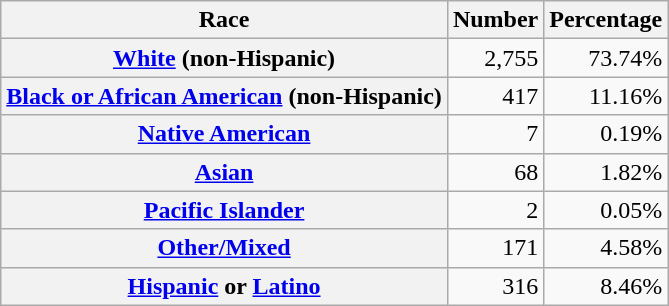<table class="wikitable" style="text-align:right">
<tr>
<th scope="col">Race</th>
<th scope="col">Number</th>
<th scope="col">Percentage</th>
</tr>
<tr>
<th scope="row"><a href='#'>White</a> (non-Hispanic)</th>
<td>2,755</td>
<td>73.74%</td>
</tr>
<tr>
<th scope="row"><a href='#'>Black or African American</a> (non-Hispanic)</th>
<td>417</td>
<td>11.16%</td>
</tr>
<tr>
<th scope="row"><a href='#'>Native American</a></th>
<td>7</td>
<td>0.19%</td>
</tr>
<tr>
<th scope="row"><a href='#'>Asian</a></th>
<td>68</td>
<td>1.82%</td>
</tr>
<tr>
<th scope="row"><a href='#'>Pacific Islander</a></th>
<td>2</td>
<td>0.05%</td>
</tr>
<tr>
<th scope="row"><a href='#'>Other/Mixed</a></th>
<td>171</td>
<td>4.58%</td>
</tr>
<tr>
<th scope="row"><a href='#'>Hispanic</a> or <a href='#'>Latino</a></th>
<td>316</td>
<td>8.46%</td>
</tr>
</table>
